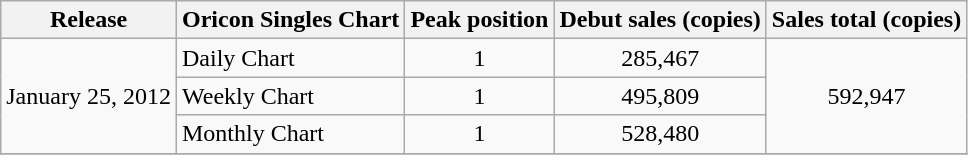<table class="wikitable">
<tr>
<th>Release</th>
<th>Oricon Singles Chart</th>
<th>Peak position</th>
<th>Debut sales (copies)</th>
<th>Sales total (copies)</th>
</tr>
<tr>
<td rowspan="3">January 25, 2012</td>
<td>Daily Chart</td>
<td align="center">1</td>
<td align="center">285,467</td>
<td style="text-align:center;" rowspan="3">592,947</td>
</tr>
<tr>
<td>Weekly Chart</td>
<td align="center">1</td>
<td align="center">495,809</td>
</tr>
<tr>
<td>Monthly Chart</td>
<td align="center">1</td>
<td align="center">528,480</td>
</tr>
<tr>
</tr>
</table>
